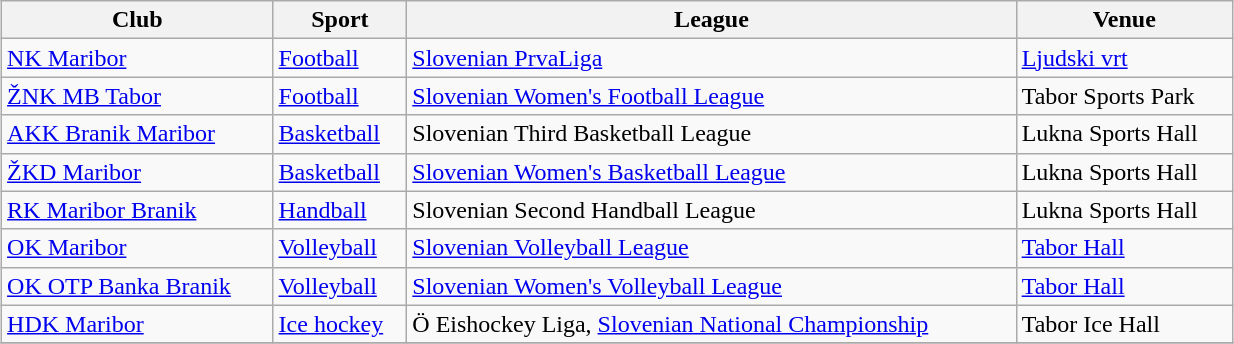<table class="wikitable sortable" style="margin:0 auto; width:65%;">
<tr>
<th>Club</th>
<th>Sport</th>
<th>League</th>
<th>Venue</th>
</tr>
<tr>
<td><a href='#'>NK Maribor</a></td>
<td><a href='#'>Football</a></td>
<td><a href='#'>Slovenian PrvaLiga</a></td>
<td><a href='#'>Ljudski vrt</a></td>
</tr>
<tr>
<td><a href='#'>ŽNK MB Tabor</a></td>
<td><a href='#'>Football</a></td>
<td><a href='#'>Slovenian Women's Football League</a></td>
<td>Tabor Sports Park</td>
</tr>
<tr>
<td><a href='#'>AKK Branik Maribor</a></td>
<td><a href='#'>Basketball</a></td>
<td>Slovenian Third Basketball League</td>
<td>Lukna Sports Hall</td>
</tr>
<tr>
<td><a href='#'>ŽKD Maribor</a></td>
<td><a href='#'>Basketball</a></td>
<td><a href='#'>Slovenian Women's Basketball League</a></td>
<td>Lukna Sports Hall</td>
</tr>
<tr>
<td><a href='#'>RK Maribor Branik</a></td>
<td><a href='#'>Handball</a></td>
<td>Slovenian Second Handball League</td>
<td>Lukna Sports Hall</td>
</tr>
<tr>
<td><a href='#'>OK Maribor</a></td>
<td><a href='#'>Volleyball</a></td>
<td><a href='#'>Slovenian Volleyball League</a></td>
<td><a href='#'>Tabor Hall</a></td>
</tr>
<tr>
<td><a href='#'>OK OTP Banka Branik</a></td>
<td><a href='#'>Volleyball</a></td>
<td><a href='#'>Slovenian Women's Volleyball League</a></td>
<td><a href='#'>Tabor Hall</a></td>
</tr>
<tr>
<td><a href='#'>HDK Maribor</a></td>
<td><a href='#'>Ice hockey</a></td>
<td>Ö Eishockey Liga, <a href='#'>Slovenian National Championship</a></td>
<td>Tabor Ice Hall</td>
</tr>
<tr>
</tr>
</table>
